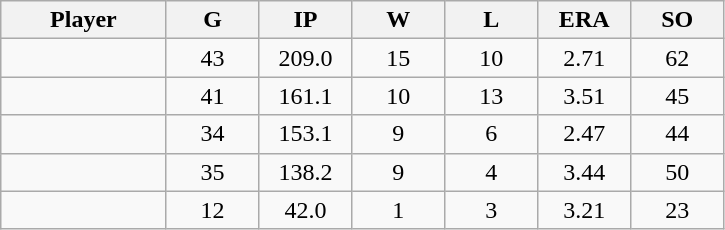<table class="wikitable sortable">
<tr>
<th bgcolor="#DDDDFF" width="16%">Player</th>
<th bgcolor="#DDDDFF" width="9%">G</th>
<th bgcolor="#DDDDFF" width="9%">IP</th>
<th bgcolor="#DDDDFF" width="9%">W</th>
<th bgcolor="#DDDDFF" width="9%">L</th>
<th bgcolor="#DDDDFF" width="9%">ERA</th>
<th bgcolor="#DDDDFF" width="9%">SO</th>
</tr>
<tr align="center">
<td></td>
<td>43</td>
<td>209.0</td>
<td>15</td>
<td>10</td>
<td>2.71</td>
<td>62</td>
</tr>
<tr align="center">
<td></td>
<td>41</td>
<td>161.1</td>
<td>10</td>
<td>13</td>
<td>3.51</td>
<td>45</td>
</tr>
<tr align="center">
<td></td>
<td>34</td>
<td>153.1</td>
<td>9</td>
<td>6</td>
<td>2.47</td>
<td>44</td>
</tr>
<tr align="center">
<td></td>
<td>35</td>
<td>138.2</td>
<td>9</td>
<td>4</td>
<td>3.44</td>
<td>50</td>
</tr>
<tr align="center">
<td></td>
<td>12</td>
<td>42.0</td>
<td>1</td>
<td>3</td>
<td>3.21</td>
<td>23</td>
</tr>
</table>
